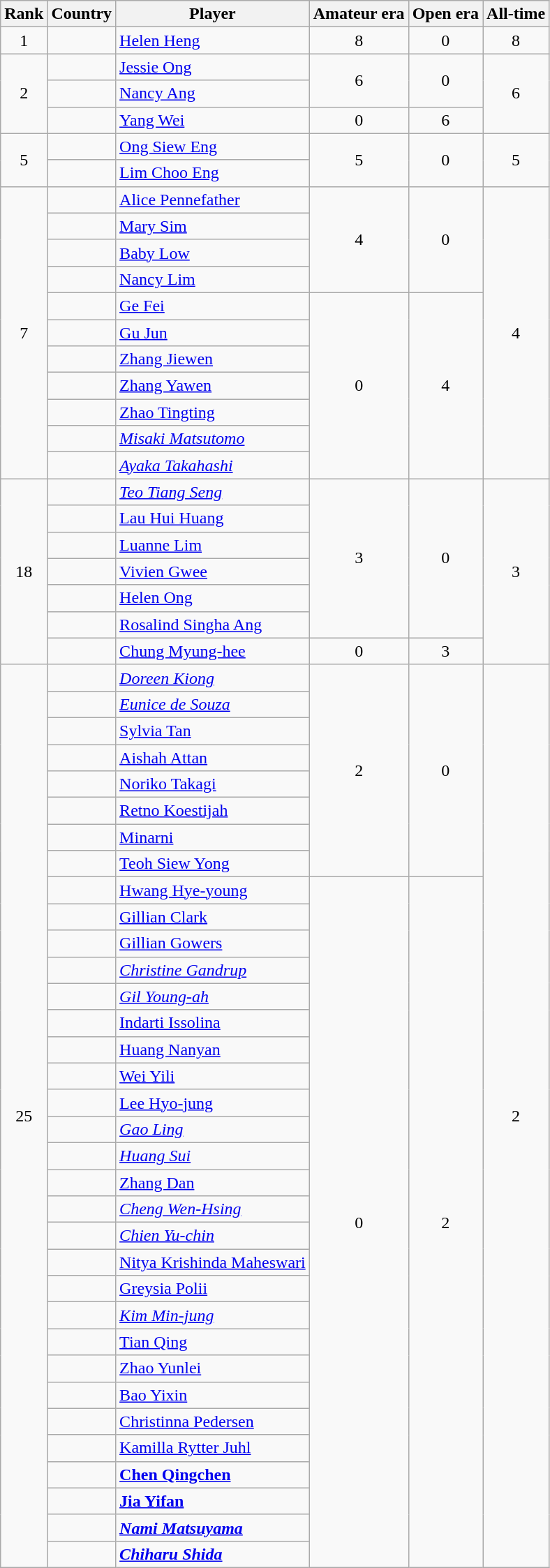<table class="wikitable sortable">
<tr>
<th>Rank</th>
<th>Country</th>
<th>Player</th>
<th>Amateur era</th>
<th>Open era</th>
<th>All-time</th>
</tr>
<tr>
<td align=center>1</td>
<td></td>
<td><a href='#'>Helen Heng</a></td>
<td align=center>8</td>
<td align=center>0</td>
<td align=center>8</td>
</tr>
<tr>
<td rowspan=3 align=center>2</td>
<td></td>
<td><a href='#'>Jessie Ong</a></td>
<td rowspan=2 align=center>6</td>
<td rowspan=2 align=center>0</td>
<td rowspan=3 align=center>6</td>
</tr>
<tr>
<td></td>
<td><a href='#'>Nancy Ang</a></td>
</tr>
<tr>
<td></td>
<td><a href='#'>Yang Wei</a></td>
<td align=center>0</td>
<td align=center>6</td>
</tr>
<tr>
<td rowspan=2 align=center>5</td>
<td></td>
<td><a href='#'>Ong Siew Eng</a></td>
<td rowspan=2 align=center>5</td>
<td rowspan=2 align=center>0</td>
<td rowspan=2 align=center>5</td>
</tr>
<tr>
<td></td>
<td><a href='#'>Lim Choo Eng</a></td>
</tr>
<tr>
<td rowspan=11 align=center>7</td>
<td></td>
<td><a href='#'>Alice Pennefather</a></td>
<td rowspan=4 align=center>4</td>
<td rowspan=4 align=center>0</td>
<td rowspan=11 align=center>4</td>
</tr>
<tr>
<td></td>
<td><a href='#'>Mary Sim</a></td>
</tr>
<tr>
<td></td>
<td><a href='#'>Baby Low</a></td>
</tr>
<tr>
<td></td>
<td><a href='#'>Nancy Lim</a></td>
</tr>
<tr>
<td></td>
<td><a href='#'>Ge Fei</a></td>
<td rowspan=7 align=center>0</td>
<td rowspan=7 align=center>4</td>
</tr>
<tr>
<td></td>
<td><a href='#'>Gu Jun</a></td>
</tr>
<tr>
<td></td>
<td><a href='#'>Zhang Jiewen</a></td>
</tr>
<tr>
<td></td>
<td><a href='#'>Zhang Yawen</a></td>
</tr>
<tr>
<td></td>
<td><a href='#'>Zhao Tingting</a></td>
</tr>
<tr>
<td></td>
<td><em><a href='#'>Misaki Matsutomo</a></em></td>
</tr>
<tr>
<td></td>
<td><em><a href='#'>Ayaka Takahashi</a></em></td>
</tr>
<tr>
<td rowspan=7 align=center>18</td>
<td></td>
<td><em><a href='#'>Teo Tiang Seng</a></em></td>
<td rowspan=6 align=center>3</td>
<td rowspan=6 align=center>0</td>
<td rowspan=7 align=center>3</td>
</tr>
<tr>
<td></td>
<td><a href='#'>Lau Hui Huang</a></td>
</tr>
<tr>
<td></td>
<td><a href='#'>Luanne Lim</a></td>
</tr>
<tr>
<td></td>
<td><a href='#'>Vivien Gwee</a></td>
</tr>
<tr>
<td></td>
<td><a href='#'>Helen Ong</a></td>
</tr>
<tr>
<td></td>
<td><a href='#'>Rosalind Singha Ang</a></td>
</tr>
<tr>
<td></td>
<td><a href='#'>Chung Myung-hee</a></td>
<td align=center>0</td>
<td align=center>3</td>
</tr>
<tr>
<td rowspan=34 align=center>25</td>
<td></td>
<td><em><a href='#'>Doreen Kiong</a></em></td>
<td rowspan=8 align=center>2</td>
<td rowspan=8 align=center>0</td>
<td rowspan=34 align=center>2</td>
</tr>
<tr>
<td></td>
<td><em><a href='#'>Eunice de Souza</a></em></td>
</tr>
<tr>
<td></td>
<td><a href='#'>Sylvia Tan</a></td>
</tr>
<tr>
<td></td>
<td><a href='#'>Aishah Attan</a></td>
</tr>
<tr>
<td></td>
<td><a href='#'>Noriko Takagi</a></td>
</tr>
<tr>
<td></td>
<td><a href='#'>Retno Koestijah</a></td>
</tr>
<tr>
<td></td>
<td><a href='#'>Minarni</a></td>
</tr>
<tr>
<td></td>
<td><a href='#'>Teoh Siew Yong</a></td>
</tr>
<tr>
<td></td>
<td><a href='#'>Hwang Hye-young</a></td>
<td rowspan=26 align=center>0</td>
<td rowspan=26 align=center>2</td>
</tr>
<tr>
<td></td>
<td><a href='#'>Gillian Clark</a></td>
</tr>
<tr>
<td></td>
<td><a href='#'>Gillian Gowers</a></td>
</tr>
<tr>
<td></td>
<td><em><a href='#'>Christine Gandrup</a></em></td>
</tr>
<tr>
<td></td>
<td><em><a href='#'>Gil Young-ah</a></em></td>
</tr>
<tr>
<td></td>
<td><a href='#'>Indarti Issolina</a></td>
</tr>
<tr>
<td></td>
<td><a href='#'>Huang Nanyan</a></td>
</tr>
<tr>
<td></td>
<td><a href='#'>Wei Yili</a></td>
</tr>
<tr>
<td></td>
<td><a href='#'>Lee Hyo-jung</a></td>
</tr>
<tr>
<td></td>
<td><em><a href='#'>Gao Ling</a></em></td>
</tr>
<tr>
<td></td>
<td><em><a href='#'>Huang Sui</a></em></td>
</tr>
<tr>
<td></td>
<td><a href='#'>Zhang Dan</a></td>
</tr>
<tr>
<td></td>
<td><em><a href='#'>Cheng Wen-Hsing</a></em></td>
</tr>
<tr>
<td></td>
<td><em><a href='#'>Chien Yu-chin</a></em></td>
</tr>
<tr>
<td></td>
<td><a href='#'>Nitya Krishinda Maheswari</a></td>
</tr>
<tr>
<td></td>
<td><a href='#'>Greysia Polii</a></td>
</tr>
<tr>
<td></td>
<td><em><a href='#'>Kim Min-jung</a></em></td>
</tr>
<tr>
<td></td>
<td><a href='#'>Tian Qing</a></td>
</tr>
<tr>
<td></td>
<td><a href='#'>Zhao Yunlei</a></td>
</tr>
<tr>
<td></td>
<td><a href='#'>Bao Yixin</a></td>
</tr>
<tr>
<td></td>
<td><a href='#'>Christinna Pedersen</a></td>
</tr>
<tr>
<td></td>
<td><a href='#'>Kamilla Rytter Juhl</a></td>
</tr>
<tr>
<td></td>
<td><strong><a href='#'>Chen Qingchen</a></strong></td>
</tr>
<tr>
<td></td>
<td><strong><a href='#'>Jia Yifan</a></strong></td>
</tr>
<tr>
<td></td>
<td><strong><em><a href='#'>Nami Matsuyama</a></em></strong></td>
</tr>
<tr>
<td></td>
<td><strong><em><a href='#'>Chiharu Shida</a></em></strong></td>
</tr>
</table>
